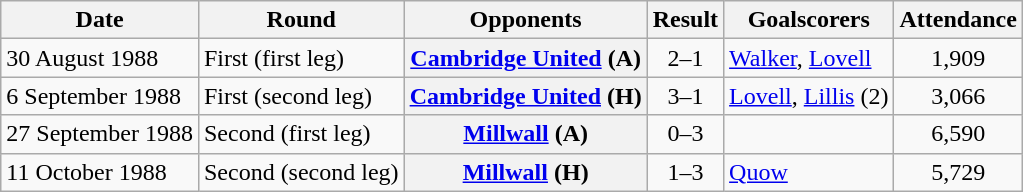<table class="wikitable plainrowheaders sortable">
<tr>
<th scope=col>Date</th>
<th scope=col>Round</th>
<th scope=col>Opponents</th>
<th scope=col>Result</th>
<th scope=col class=unsortable>Goalscorers</th>
<th scope=col>Attendance</th>
</tr>
<tr>
<td>30 August 1988</td>
<td>First (first leg)</td>
<th scope=row><a href='#'>Cambridge United</a> (A)</th>
<td align=center>2–1</td>
<td><a href='#'>Walker</a>, <a href='#'>Lovell</a></td>
<td align=center>1,909</td>
</tr>
<tr>
<td>6 September 1988</td>
<td>First (second leg)</td>
<th scope=row><a href='#'>Cambridge United</a> (H)</th>
<td align=center>3–1</td>
<td><a href='#'>Lovell</a>, <a href='#'>Lillis</a> (2)</td>
<td align=center>3,066</td>
</tr>
<tr>
<td>27 September 1988</td>
<td>Second (first leg)</td>
<th scope=row><a href='#'>Millwall</a> (A)</th>
<td align=center>0–3</td>
<td></td>
<td align=center>6,590</td>
</tr>
<tr>
<td>11 October 1988</td>
<td>Second (second leg)</td>
<th scope=row><a href='#'>Millwall</a> (H)</th>
<td align=center>1–3</td>
<td><a href='#'>Quow</a></td>
<td align=center>5,729</td>
</tr>
</table>
